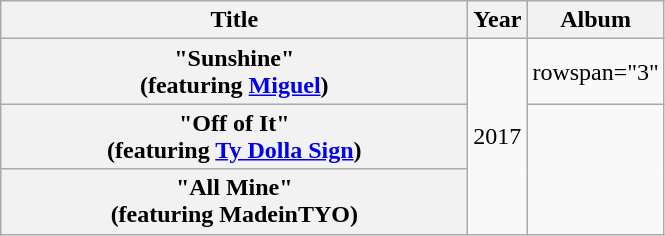<table class="wikitable plainrowheaders" style="text-align:center;">
<tr>
<th scope="col" style="width:19em;">Title</th>
<th scope="col">Year</th>
<th scope="col">Album</th>
</tr>
<tr>
<th scope="row">"Sunshine"<br><span>(featuring <a href='#'>Miguel</a>)</span></th>
<td rowspan="3">2017</td>
<td>rowspan="3" </td>
</tr>
<tr>
<th scope="row">"Off of It"<br><span>(featuring <a href='#'>Ty Dolla Sign</a>)</span></th>
</tr>
<tr>
<th scope="row">"All Mine"<br><span>(featuring MadeinTYO)</span></th>
</tr>
</table>
